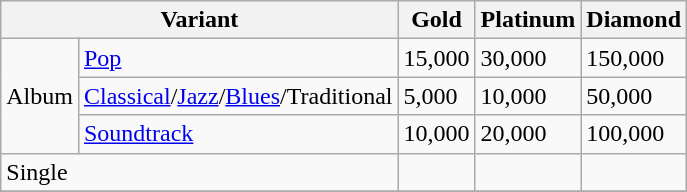<table class="wikitable">
<tr>
<th colspan=2>Variant</th>
<th>Gold</th>
<th>Platinum</th>
<th>Diamond</th>
</tr>
<tr>
<td rowspan=3>Album</td>
<td><a href='#'>Pop</a></td>
<td>15,000</td>
<td>30,000</td>
<td>150,000</td>
</tr>
<tr>
<td><a href='#'>Classical</a>/<a href='#'>Jazz</a>/<a href='#'>Blues</a>/Traditional</td>
<td>5,000</td>
<td>10,000</td>
<td>50,000</td>
</tr>
<tr>
<td><a href='#'>Soundtrack</a></td>
<td>10,000</td>
<td>20,000</td>
<td>100,000</td>
</tr>
<tr>
<td colspan=2>Single</td>
<td></td>
<td></td>
<td></td>
</tr>
<tr>
</tr>
</table>
